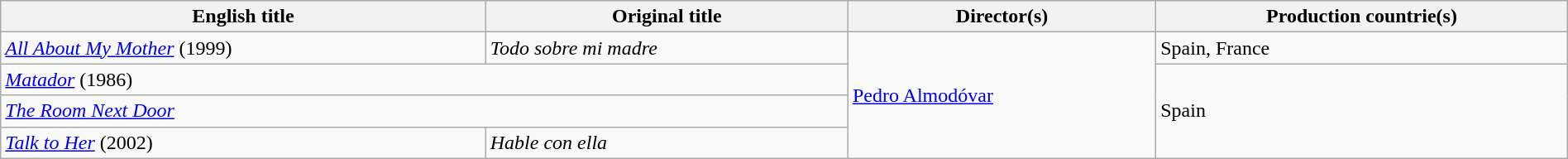<table class="sortable wikitable" style="width:100%; margin-bottom:4px" cellpadding="5">
<tr>
<th scope="col">English title</th>
<th scope="col">Original title</th>
<th scope="col">Director(s)</th>
<th scope="col">Production countrie(s)</th>
</tr>
<tr>
<td><em><a href='#'>All About My Mother</a></em> (1999)</td>
<td><em>Todo sobre mi madre</em></td>
<td rowspan="4"><a href='#'>Pedro Almodóvar</a></td>
<td>Spain, France</td>
</tr>
<tr>
<td colspan="2"><em><a href='#'>Matador</a></em> (1986)</td>
<td rowspan="3">Spain</td>
</tr>
<tr>
<td colspan="2"><em><a href='#'>The Room Next Door</a></em></td>
</tr>
<tr>
<td><em><a href='#'>Talk to Her</a></em> (2002)</td>
<td><em>Hable con ella</em></td>
</tr>
</table>
